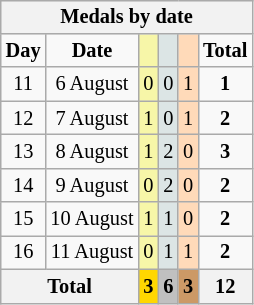<table class=wikitable style="font-size:85%;float:left;">
<tr bgcolor=efefef>
<th colspan=6>Medals by date</th>
</tr>
<tr align=center>
<td><strong>Day</strong></td>
<td><strong>Date</strong></td>
<td bgcolor=#f7f6a8></td>
<td bgcolor=#dce5e5></td>
<td bgcolor=#ffdab9></td>
<td><strong>Total</strong></td>
</tr>
<tr align=center>
<td>11</td>
<td>6 August</td>
<td bgcolor=F7F6A8>0</td>
<td bgcolor=DCE5E5>0</td>
<td bgcolor=FFDAB9>1</td>
<td><strong>1</strong></td>
</tr>
<tr align=center>
<td>12</td>
<td>7 August</td>
<td bgcolor=F7F6A8>1</td>
<td bgcolor=DCE5E5>0</td>
<td bgcolor=FFDAB9>1</td>
<td><strong>2</strong></td>
</tr>
<tr align=center>
<td>13</td>
<td>8 August</td>
<td bgcolor=F7F6A8>1</td>
<td bgcolor=DCE5E5>2</td>
<td bgcolor=FFDAB9>0</td>
<td><strong>3</strong></td>
</tr>
<tr align=center>
<td>14</td>
<td>9 August</td>
<td bgcolor=F7F6A8>0</td>
<td bgcolor=DCE5E5>2</td>
<td bgcolor=FFDAB9>0</td>
<td><strong>2</strong></td>
</tr>
<tr align=center>
<td>15</td>
<td>10 August</td>
<td bgcolor=F7F6A8>1</td>
<td bgcolor=DCE5E5>1</td>
<td bgcolor=FFDAB9>0</td>
<td><strong>2</strong></td>
</tr>
<tr align=center>
<td>16</td>
<td>11 August</td>
<td bgcolor=F7F6A8>0</td>
<td bgcolor=DCE5E5>1</td>
<td bgcolor=FFDAB9>1</td>
<td><strong>2</strong></td>
</tr>
<tr>
<th colspan=2>Total</th>
<th style="background:gold">3</th>
<th style="background:silver">6</th>
<th style="background:#c96">3</th>
<th>12</th>
</tr>
</table>
